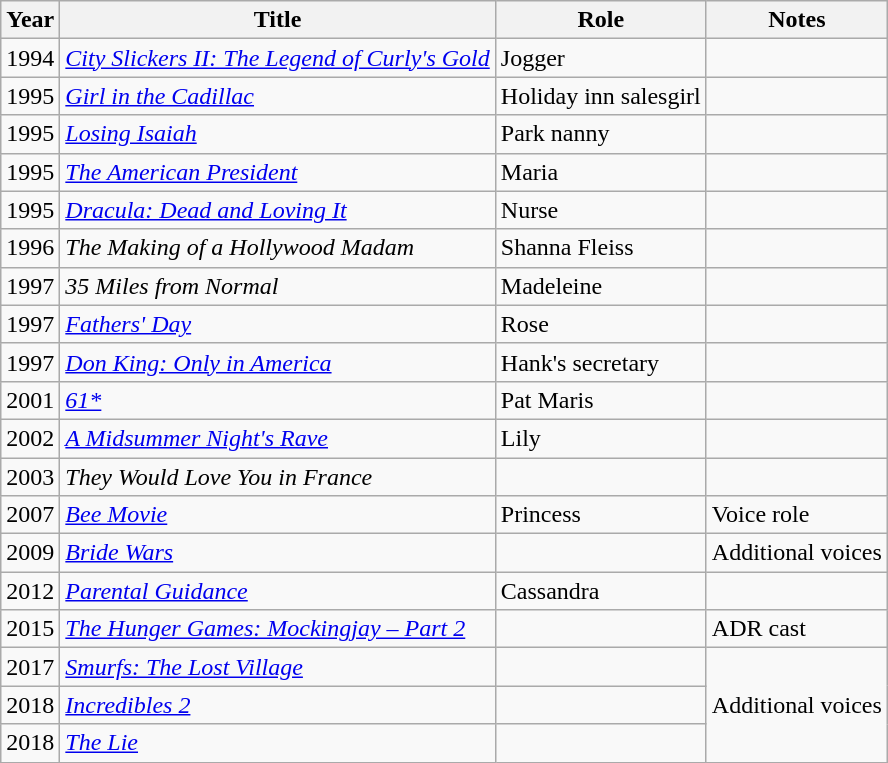<table class="wikitable sortable">
<tr>
<th>Year</th>
<th>Title</th>
<th>Role</th>
<th>Notes</th>
</tr>
<tr>
<td>1994</td>
<td><em><a href='#'>City Slickers II: The Legend of Curly's Gold</a></em></td>
<td>Jogger</td>
<td></td>
</tr>
<tr>
<td>1995</td>
<td><em><a href='#'>Girl in the Cadillac</a></em></td>
<td>Holiday inn salesgirl</td>
<td></td>
</tr>
<tr>
<td>1995</td>
<td><em><a href='#'>Losing Isaiah</a></em></td>
<td>Park nanny</td>
<td></td>
</tr>
<tr>
<td>1995</td>
<td><em><a href='#'>The American President</a></em></td>
<td>Maria</td>
<td></td>
</tr>
<tr>
<td>1995</td>
<td><em><a href='#'>Dracula: Dead and Loving It</a></em></td>
<td>Nurse</td>
<td></td>
</tr>
<tr>
<td>1996</td>
<td><em>The Making of a Hollywood Madam</em></td>
<td>Shanna Fleiss</td>
<td></td>
</tr>
<tr>
<td>1997</td>
<td><em>35 Miles from Normal</em></td>
<td>Madeleine</td>
<td></td>
</tr>
<tr>
<td>1997</td>
<td><em><a href='#'>Fathers' Day</a></em></td>
<td>Rose</td>
<td></td>
</tr>
<tr>
<td>1997</td>
<td><em><a href='#'>Don King: Only in America</a></em></td>
<td>Hank's secretary</td>
<td></td>
</tr>
<tr>
<td>2001</td>
<td><em><a href='#'>61*</a></em></td>
<td>Pat Maris</td>
<td></td>
</tr>
<tr>
<td>2002</td>
<td><em><a href='#'>A Midsummer Night's Rave</a></em></td>
<td>Lily</td>
<td></td>
</tr>
<tr>
<td>2003</td>
<td><em>They Would Love You in France</em></td>
<td></td>
<td></td>
</tr>
<tr>
<td>2007</td>
<td><em><a href='#'>Bee Movie</a></em></td>
<td>Princess</td>
<td>Voice role</td>
</tr>
<tr>
<td>2009</td>
<td><em><a href='#'>Bride Wars</a></em></td>
<td></td>
<td>Additional voices</td>
</tr>
<tr>
<td>2012</td>
<td><em><a href='#'>Parental Guidance</a></em></td>
<td>Cassandra</td>
<td></td>
</tr>
<tr>
<td>2015</td>
<td><em><a href='#'>The Hunger Games: Mockingjay – Part 2</a></em></td>
<td></td>
<td>ADR cast</td>
</tr>
<tr>
<td>2017</td>
<td><em><a href='#'>Smurfs: The Lost Village</a></em></td>
<td></td>
<td rowspan="3">Additional voices</td>
</tr>
<tr>
<td>2018</td>
<td><em><a href='#'>Incredibles 2</a></em></td>
<td></td>
</tr>
<tr>
<td>2018</td>
<td><em><a href='#'>The Lie</a></em></td>
<td></td>
</tr>
</table>
